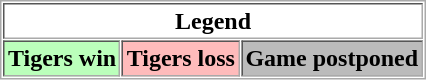<table align="center" border="1" cellpadding="2" cellspacing="1" style="border:1px solid #aaa">
<tr>
<th colspan="3">Legend</th>
</tr>
<tr>
<th bgcolor="bbffbb">Tigers win</th>
<th bgcolor="ffbbbb">Tigers loss</th>
<th bgcolor="bbbbbb">Game postponed</th>
</tr>
</table>
